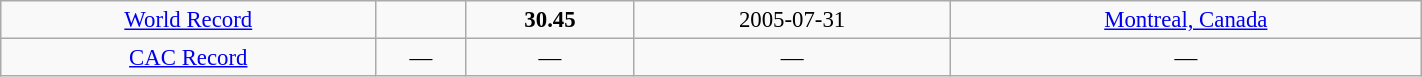<table class="wikitable" style=" text-align:center; font-size:95%;" width="75%">
<tr>
<td><a href='#'>World Record</a></td>
<td></td>
<td><strong>30.45</strong></td>
<td>2005-07-31</td>
<td> <a href='#'>Montreal, Canada</a></td>
</tr>
<tr>
<td><a href='#'>CAC Record</a></td>
<td>—</td>
<td>—</td>
<td>—</td>
<td>—</td>
</tr>
</table>
